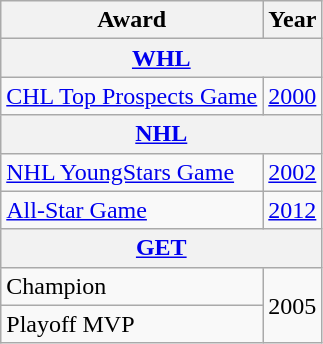<table class="wikitable">
<tr>
<th>Award</th>
<th>Year</th>
</tr>
<tr>
<th colspan="2"><a href='#'>WHL</a></th>
</tr>
<tr>
<td><a href='#'>CHL Top Prospects Game</a></td>
<td><a href='#'>2000</a></td>
</tr>
<tr>
<th colspan="2"><a href='#'>NHL</a></th>
</tr>
<tr>
<td><a href='#'>NHL YoungStars Game</a></td>
<td><a href='#'>2002</a></td>
</tr>
<tr>
<td><a href='#'>All-Star Game</a></td>
<td><a href='#'>2012</a></td>
</tr>
<tr>
<th colspan="2"><a href='#'>GET</a></th>
</tr>
<tr>
<td>Champion</td>
<td rowspan=2>2005</td>
</tr>
<tr>
<td>Playoff MVP</td>
</tr>
</table>
